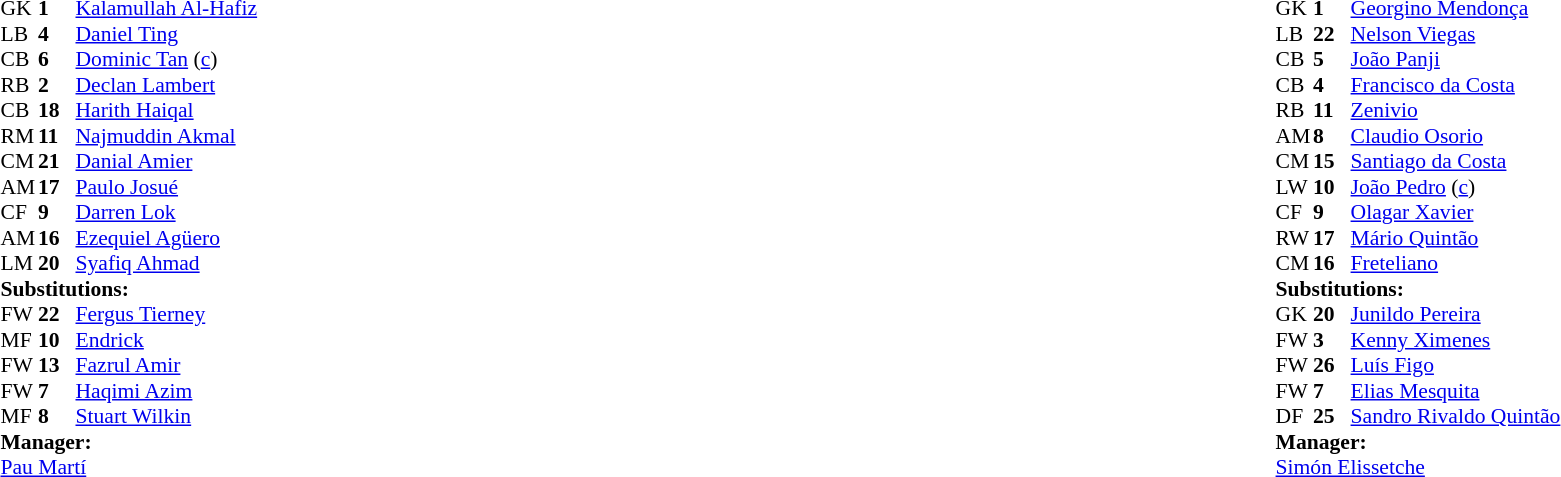<table width="100%">
<tr>
<td valign="top" width="40%"><br><table style="font-size:90%" cellspacing="0" cellpadding="0">
<tr>
<th width=25></th>
<th width=25></th>
</tr>
<tr>
<td>GK</td>
<td><strong>1</strong></td>
<td><a href='#'>Kalamullah Al-Hafiz</a></td>
</tr>
<tr>
<td>LB</td>
<td><strong>4</strong></td>
<td><a href='#'>Daniel Ting</a></td>
</tr>
<tr>
<td>CB</td>
<td><strong>6</strong></td>
<td><a href='#'>Dominic Tan</a> (<a href='#'>c</a>)</td>
</tr>
<tr>
<td>RB</td>
<td><strong>2</strong></td>
<td><a href='#'>Declan Lambert</a></td>
</tr>
<tr>
<td>CB</td>
<td><strong>18</strong></td>
<td><a href='#'>Harith Haiqal</a></td>
</tr>
<tr>
<td>RM</td>
<td><strong>11</strong></td>
<td><a href='#'>Najmuddin Akmal</a></td>
<td></td>
<td></td>
</tr>
<tr>
<td>CM</td>
<td><strong>21</strong></td>
<td><a href='#'>Danial Amier</a></td>
</tr>
<tr>
<td>AM</td>
<td><strong>17</strong></td>
<td><a href='#'>Paulo Josué</a></td>
</tr>
<tr>
<td>CF</td>
<td><strong>9</strong></td>
<td><a href='#'>Darren Lok</a></td>
<td></td>
<td></td>
</tr>
<tr>
<td>AM</td>
<td><strong>16</strong></td>
<td><a href='#'>Ezequiel Agüero</a></td>
<td></td>
<td></td>
</tr>
<tr>
<td>LM</td>
<td><strong>20</strong></td>
<td><a href='#'>Syafiq Ahmad</a></td>
<td></td>
<td></td>
</tr>
<tr>
<td colspan=3><strong>Substitutions:</strong></td>
</tr>
<tr>
<td>FW</td>
<td><strong>22</strong></td>
<td><a href='#'>Fergus Tierney</a></td>
<td></td>
<td></td>
<td></td>
</tr>
<tr>
<td>MF</td>
<td><strong>10</strong></td>
<td><a href='#'>Endrick</a></td>
<td></td>
<td></td>
</tr>
<tr>
<td>FW</td>
<td><strong>13</strong></td>
<td><a href='#'>Fazrul Amir</a></td>
<td></td>
<td></td>
</tr>
<tr>
<td>FW</td>
<td><strong>7</strong></td>
<td><a href='#'>Haqimi Azim</a></td>
<td></td>
<td></td>
</tr>
<tr>
<td>MF</td>
<td><strong>8</strong></td>
<td><a href='#'>Stuart Wilkin</a></td>
<td></td>
<td></td>
</tr>
<tr>
<td colspan=3><strong>Manager:</strong></td>
</tr>
<tr>
<td colspan=3> <a href='#'>Pau Martí</a></td>
</tr>
</table>
</td>
<td valign="top"></td>
<td valign="top" width="50%"><br><table style="font-size:90%; margin:auto" cellspacing="0" cellpadding="0">
<tr>
<th width=25></th>
<th width=25></th>
</tr>
<tr>
<td>GK</td>
<td><strong>1</strong></td>
<td><a href='#'>Georgino Mendonça</a></td>
<td></td>
<td></td>
</tr>
<tr>
<td>LB</td>
<td><strong>22</strong></td>
<td><a href='#'>Nelson Viegas</a></td>
<td></td>
<td></td>
</tr>
<tr>
<td>CB</td>
<td><strong>5</strong></td>
<td><a href='#'>João Panji</a></td>
</tr>
<tr>
<td>CB</td>
<td><strong>4</strong></td>
<td><a href='#'>Francisco da Costa</a></td>
</tr>
<tr>
<td>RB</td>
<td><strong>11</strong></td>
<td><a href='#'>Zenivio</a></td>
<td></td>
<td></td>
</tr>
<tr>
<td>AM</td>
<td><strong>8</strong></td>
<td><a href='#'>Claudio Osorio</a></td>
</tr>
<tr>
<td>CM</td>
<td><strong>15</strong></td>
<td><a href='#'>Santiago da Costa</a></td>
<td></td>
</tr>
<tr>
<td>LW</td>
<td><strong>10</strong></td>
<td><a href='#'>João Pedro</a> (<a href='#'>c</a>)</td>
</tr>
<tr>
<td>CF</td>
<td><strong>9</strong></td>
<td><a href='#'>Olagar Xavier</a></td>
<td></td>
<td></td>
</tr>
<tr>
<td>RW</td>
<td><strong>17</strong></td>
<td><a href='#'>Mário Quintão</a></td>
</tr>
<tr>
<td>CM</td>
<td><strong>16</strong></td>
<td><a href='#'>Freteliano</a></td>
<td></td>
<td></td>
</tr>
<tr>
<td colspan=3><strong>Substitutions:</strong></td>
</tr>
<tr>
<td>GK</td>
<td><strong>20</strong></td>
<td><a href='#'>Junildo Pereira</a></td>
<td></td>
<td></td>
</tr>
<tr>
<td>FW</td>
<td><strong>3</strong></td>
<td><a href='#'>Kenny Ximenes</a></td>
<td></td>
<td></td>
</tr>
<tr>
<td>FW</td>
<td><strong>26</strong></td>
<td><a href='#'>Luís Figo</a></td>
<td></td>
<td></td>
</tr>
<tr>
<td>FW</td>
<td><strong>7</strong></td>
<td><a href='#'>Elias Mesquita</a></td>
<td></td>
<td></td>
</tr>
<tr>
<td>DF</td>
<td><strong>25</strong></td>
<td><a href='#'>Sandro Rivaldo Quintão</a></td>
<td></td>
<td></td>
</tr>
<tr>
<td colspan=3><strong>Manager:</strong></td>
</tr>
<tr>
<td colspan=3> <a href='#'>Simón Elissetche</a></td>
</tr>
</table>
</td>
</tr>
</table>
